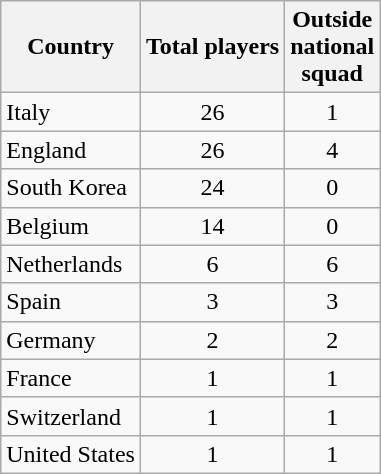<table class="wikitable sortable">
<tr>
<th>Country</th>
<th>Total players</th>
<th>Outside<br>national<br>squad</th>
</tr>
<tr>
<td> Italy</td>
<td style="text-align:center">26</td>
<td style="text-align:center">1</td>
</tr>
<tr>
<td> England</td>
<td style="text-align:center">26</td>
<td style="text-align:center">4</td>
</tr>
<tr>
<td> South Korea</td>
<td style="text-align:center">24</td>
<td style="text-align:center">0</td>
</tr>
<tr>
<td> Belgium</td>
<td style="text-align:center">14</td>
<td style="text-align:center">0</td>
</tr>
<tr>
<td> Netherlands</td>
<td style="text-align:center">6</td>
<td style="text-align:center">6</td>
</tr>
<tr>
<td> Spain</td>
<td style="text-align:center">3</td>
<td style="text-align:center">3</td>
</tr>
<tr>
<td> Germany</td>
<td style="text-align:center">2</td>
<td style="text-align:center">2</td>
</tr>
<tr>
<td> France</td>
<td style="text-align:center">1</td>
<td style="text-align:center">1</td>
</tr>
<tr>
<td> Switzerland</td>
<td style="text-align:center">1</td>
<td style="text-align:center">1</td>
</tr>
<tr>
<td> United States</td>
<td style="text-align:center">1</td>
<td style="text-align:center">1</td>
</tr>
</table>
